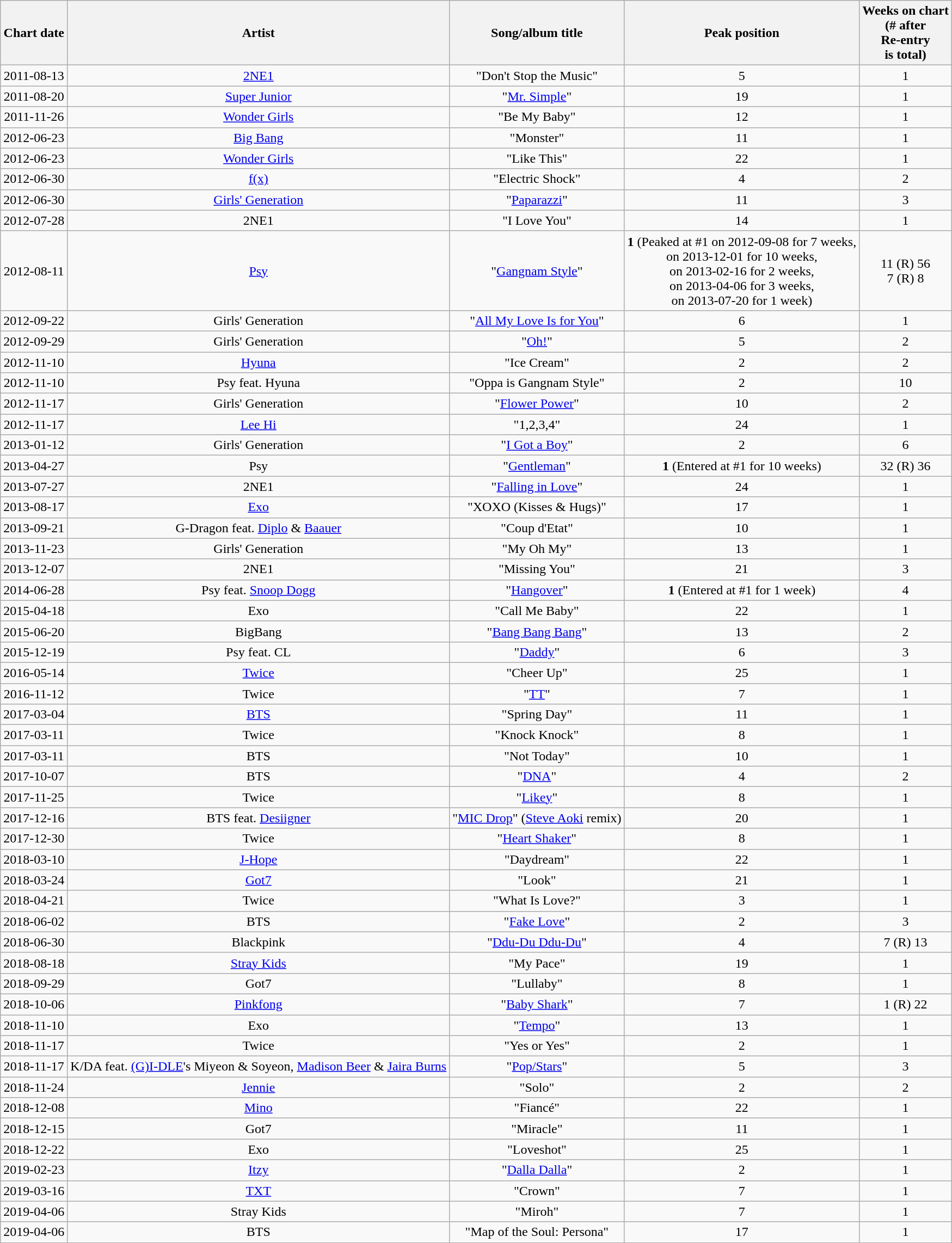<table class="wikitable sortable" style="text-align:center">
<tr>
<th>Chart date</th>
<th>Artist</th>
<th>Song/album title</th>
<th>Peak position</th>
<th>Weeks on chart<br>(# after<br>Re-entry<br>is total)</th>
</tr>
<tr>
<td>2011-08-13</td>
<td><a href='#'>2NE1</a></td>
<td>"Don't Stop the Music"</td>
<td>5</td>
<td>1</td>
</tr>
<tr>
<td>2011-08-20</td>
<td><a href='#'>Super Junior</a></td>
<td>"<a href='#'>Mr. Simple</a>"</td>
<td>19</td>
<td>1</td>
</tr>
<tr>
<td>2011-11-26</td>
<td><a href='#'>Wonder Girls</a></td>
<td>"Be My Baby"</td>
<td>12</td>
<td>1</td>
</tr>
<tr>
<td>2012-06-23</td>
<td><a href='#'>Big Bang</a></td>
<td>"Monster"</td>
<td>11</td>
<td>1</td>
</tr>
<tr>
<td>2012-06-23</td>
<td><a href='#'>Wonder Girls</a></td>
<td>"Like This"</td>
<td>22</td>
<td>1</td>
</tr>
<tr>
<td>2012-06-30</td>
<td><a href='#'>f(x)</a></td>
<td>"Electric Shock"</td>
<td>4</td>
<td>2</td>
</tr>
<tr>
<td>2012-06-30</td>
<td><a href='#'>Girls' Generation</a></td>
<td>"<a href='#'>Paparazzi</a>"</td>
<td>11</td>
<td>3</td>
</tr>
<tr>
<td>2012-07-28</td>
<td>2NE1</td>
<td>"I Love You"</td>
<td>14</td>
<td>1</td>
</tr>
<tr>
<td>2012-08-11</td>
<td><a href='#'>Psy</a></td>
<td>"<a href='#'>Gangnam Style</a>"</td>
<td><span><strong>1</strong> (Peaked at #1 on 2012-09-08 for 7 weeks,<br>on 2013-12-01 for 10 weeks,<br>on 2013-02-16 for 2 weeks,<br>on 2013-04-06 for 3 weeks,<br>on 2013-07-20 for 1 week)</span></td>
<td>11 (R) 56<br>7 (R) 8</td>
</tr>
<tr>
<td>2012-09-22</td>
<td>Girls' Generation</td>
<td>"<a href='#'>All My Love Is for You</a>"</td>
<td>6</td>
<td>1</td>
</tr>
<tr>
<td>2012-09-29</td>
<td>Girls' Generation</td>
<td>"<a href='#'>Oh!</a>"</td>
<td>5</td>
<td>2</td>
</tr>
<tr>
<td>2012-11-10</td>
<td><a href='#'>Hyuna</a></td>
<td>"Ice Cream"</td>
<td>2</td>
<td>2</td>
</tr>
<tr>
<td>2012-11-10</td>
<td>Psy feat. Hyuna</td>
<td>"Oppa is Gangnam Style"</td>
<td>2</td>
<td>10</td>
</tr>
<tr>
<td>2012-11-17</td>
<td>Girls' Generation</td>
<td>"<a href='#'>Flower Power</a>"</td>
<td>10</td>
<td>2</td>
</tr>
<tr>
<td>2012-11-17</td>
<td><a href='#'>Lee Hi</a></td>
<td>"1,2,3,4"</td>
<td>24</td>
<td>1</td>
</tr>
<tr>
<td>2013-01-12</td>
<td>Girls' Generation</td>
<td>"<a href='#'>I Got a Boy</a>"</td>
<td>2</td>
<td>6</td>
</tr>
<tr>
<td>2013-04-27</td>
<td>Psy</td>
<td>"<a href='#'>Gentleman</a>"</td>
<td><span><strong>1</strong> (Entered at #1 for 10 weeks)</span></td>
<td>32 (R) 36</td>
</tr>
<tr>
<td>2013-07-27</td>
<td>2NE1</td>
<td>"<a href='#'>Falling in Love</a>"</td>
<td>24</td>
<td>1</td>
</tr>
<tr>
<td>2013-08-17</td>
<td><a href='#'>Exo</a></td>
<td>"XOXO (Kisses & Hugs)"</td>
<td>17</td>
<td>1</td>
</tr>
<tr>
<td>2013-09-21</td>
<td>G-Dragon feat. <a href='#'>Diplo</a> & <a href='#'>Baauer</a></td>
<td>"Coup d'Etat"</td>
<td>10</td>
<td>1</td>
</tr>
<tr>
<td>2013-11-23</td>
<td>Girls' Generation</td>
<td>"My Oh My"</td>
<td>13</td>
<td>1</td>
</tr>
<tr>
<td>2013-12-07</td>
<td>2NE1</td>
<td>"Missing You"</td>
<td>21</td>
<td>3</td>
</tr>
<tr>
<td>2014-06-28</td>
<td>Psy feat. <a href='#'>Snoop Dogg</a></td>
<td>"<a href='#'>Hangover</a>"</td>
<td><span><strong>1</strong> (Entered at #1 for 1 week)</span></td>
<td>4</td>
</tr>
<tr>
<td>2015-04-18</td>
<td>Exo</td>
<td>"Call Me Baby"</td>
<td>22</td>
<td>1</td>
</tr>
<tr>
<td>2015-06-20</td>
<td>BigBang</td>
<td>"<a href='#'>Bang Bang Bang</a>"</td>
<td>13</td>
<td>2</td>
</tr>
<tr>
<td>2015-12-19</td>
<td>Psy feat. CL</td>
<td>"<a href='#'>Daddy</a>"</td>
<td>6</td>
<td>3</td>
</tr>
<tr>
<td>2016-05-14</td>
<td><a href='#'>Twice</a></td>
<td>"Cheer Up"</td>
<td>25</td>
<td>1</td>
</tr>
<tr>
<td>2016-11-12</td>
<td>Twice</td>
<td>"<a href='#'>TT</a>"</td>
<td>7</td>
<td>1</td>
</tr>
<tr>
<td>2017-03-04</td>
<td><a href='#'>BTS</a></td>
<td>"Spring Day"</td>
<td>11</td>
<td>1</td>
</tr>
<tr>
<td>2017-03-11</td>
<td>Twice</td>
<td>"Knock Knock"</td>
<td>8</td>
<td>1</td>
</tr>
<tr>
<td>2017-03-11</td>
<td>BTS</td>
<td>"Not Today"</td>
<td>10</td>
<td>1</td>
</tr>
<tr>
<td>2017-10-07</td>
<td>BTS</td>
<td>"<a href='#'>DNA</a>"</td>
<td>4</td>
<td>2</td>
</tr>
<tr>
<td>2017-11-25</td>
<td>Twice</td>
<td>"<a href='#'>Likey</a>"</td>
<td>8</td>
<td>1</td>
</tr>
<tr>
<td>2017-12-16</td>
<td>BTS feat. <a href='#'>Desiigner</a></td>
<td>"<a href='#'>MIC Drop</a>" (<a href='#'>Steve Aoki</a> remix)</td>
<td>20</td>
<td>1</td>
</tr>
<tr>
<td>2017-12-30</td>
<td>Twice</td>
<td>"<a href='#'>Heart Shaker</a>"</td>
<td>8</td>
<td>1</td>
</tr>
<tr>
<td>2018-03-10</td>
<td><a href='#'>J-Hope</a></td>
<td>"Daydream"</td>
<td>22</td>
<td>1</td>
</tr>
<tr>
<td>2018-03-24</td>
<td><a href='#'>Got7</a></td>
<td>"Look"</td>
<td>21</td>
<td>1</td>
</tr>
<tr>
<td>2018-04-21</td>
<td>Twice</td>
<td>"What Is Love?"</td>
<td>3</td>
<td>1</td>
</tr>
<tr>
<td>2018-06-02</td>
<td>BTS</td>
<td>"<a href='#'>Fake Love</a>"</td>
<td>2</td>
<td>3</td>
</tr>
<tr>
<td>2018-06-30</td>
<td>Blackpink</td>
<td>"<a href='#'>Ddu-Du Ddu-Du</a>"</td>
<td>4</td>
<td>7 (R) 13</td>
</tr>
<tr>
<td>2018-08-18</td>
<td><a href='#'>Stray Kids</a></td>
<td>"My Pace"</td>
<td>19</td>
<td>1</td>
</tr>
<tr>
<td>2018-09-29</td>
<td>Got7</td>
<td>"Lullaby"</td>
<td>8</td>
<td>1</td>
</tr>
<tr>
<td>2018-10-06</td>
<td><a href='#'>Pinkfong</a></td>
<td>"<a href='#'>Baby Shark</a>"</td>
<td>7</td>
<td>1 (R) 22</td>
</tr>
<tr>
<td>2018-11-10</td>
<td>Exo</td>
<td>"<a href='#'>Tempo</a>"</td>
<td>13</td>
<td>1</td>
</tr>
<tr>
<td>2018-11-17</td>
<td>Twice</td>
<td>"Yes or Yes"</td>
<td>2</td>
<td>1</td>
</tr>
<tr>
<td>2018-11-17</td>
<td>K/DA feat. <a href='#'>(G)I-DLE</a>'s Miyeon & Soyeon, <a href='#'>Madison Beer</a> & <a href='#'>Jaira Burns</a></td>
<td>"<a href='#'>Pop/Stars</a>"</td>
<td>5</td>
<td>3</td>
</tr>
<tr>
<td>2018-11-24</td>
<td><a href='#'>Jennie</a></td>
<td>"Solo"</td>
<td>2</td>
<td>2</td>
</tr>
<tr>
<td>2018-12-08</td>
<td><a href='#'>Mino</a></td>
<td>"Fiancé"</td>
<td>22</td>
<td>1</td>
</tr>
<tr>
<td>2018-12-15</td>
<td>Got7</td>
<td>"Miracle"</td>
<td>11</td>
<td>1</td>
</tr>
<tr>
<td>2018-12-22</td>
<td>Exo</td>
<td>"Loveshot"</td>
<td>25</td>
<td>1</td>
</tr>
<tr>
<td>2019-02-23</td>
<td><a href='#'>Itzy</a></td>
<td>"<a href='#'>Dalla Dalla</a>"</td>
<td>2</td>
<td>1</td>
</tr>
<tr>
<td>2019-03-16</td>
<td><a href='#'>TXT</a></td>
<td>"Crown"</td>
<td>7</td>
<td>1</td>
</tr>
<tr>
<td>2019-04-06</td>
<td>Stray Kids</td>
<td>"Miroh"</td>
<td>7</td>
<td>1</td>
</tr>
<tr>
<td>2019-04-06</td>
<td>BTS</td>
<td>"Map of the Soul: Persona"</td>
<td>17</td>
<td>1</td>
</tr>
</table>
